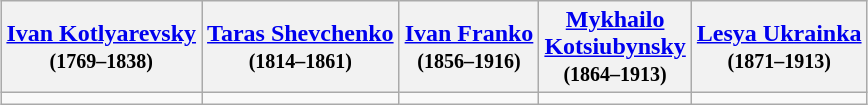<table class="wikitable" style="margin:1em auto; text-align:center; margin-center:50px;">
<tr>
<th align=center><a href='#'>Ivan Kotlyarevsky</a><br><small>(1769–1838)</small></th>
<th align=center><a href='#'>Taras Shevchenko</a><br><small>(1814–1861)</small></th>
<th align=center><a href='#'>Ivan Franko</a><br><small>(1856–1916)</small></th>
<th align=center><a href='#'>Mykhailo</a><br><a href='#'>Kotsiubynsky</a><br><small>(1864–1913)</small></th>
<th align=center><a href='#'>Lesya Ukrainka</a><br><small>(1871–1913)</small></th>
</tr>
<tr>
<td align=center><strong></strong></td>
<td align=center><strong></strong></td>
<td align=center><strong></strong></td>
<td align=center><strong></strong></td>
<td align=center><strong></strong></td>
</tr>
</table>
